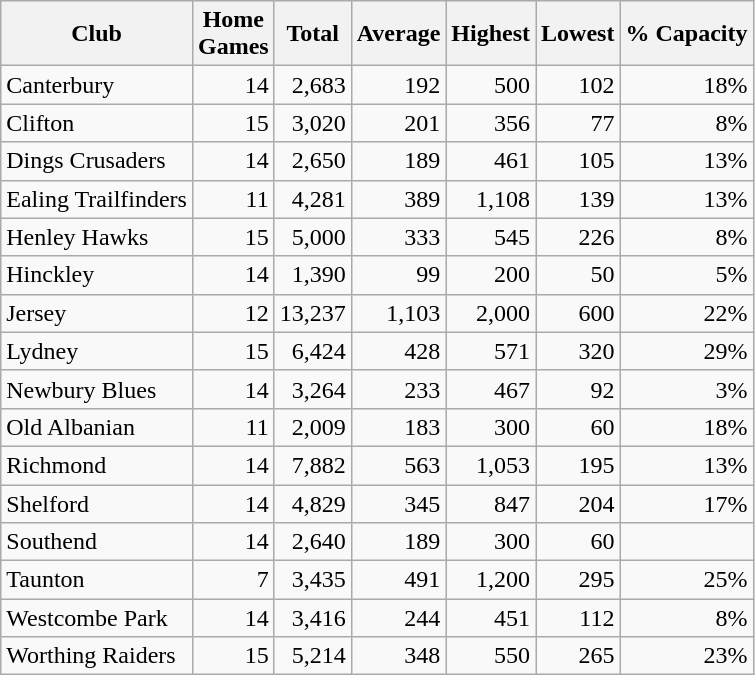<table class="wikitable sortable" style="text-align:right">
<tr>
<th>Club</th>
<th>Home<br>Games</th>
<th>Total</th>
<th>Average</th>
<th>Highest</th>
<th>Lowest</th>
<th>% Capacity</th>
</tr>
<tr>
<td style="text-align:left">Canterbury</td>
<td>14</td>
<td>2,683</td>
<td>192</td>
<td>500</td>
<td>102</td>
<td>18%</td>
</tr>
<tr>
<td style="text-align:left">Clifton</td>
<td>15</td>
<td>3,020</td>
<td>201</td>
<td>356</td>
<td>77</td>
<td>8%</td>
</tr>
<tr>
<td style="text-align:left">Dings Crusaders</td>
<td>14</td>
<td>2,650</td>
<td>189</td>
<td>461</td>
<td>105</td>
<td>13%</td>
</tr>
<tr>
<td style="text-align:left">Ealing Trailfinders</td>
<td>11</td>
<td>4,281</td>
<td>389</td>
<td>1,108</td>
<td>139</td>
<td>13%</td>
</tr>
<tr>
<td style="text-align:left">Henley Hawks</td>
<td>15</td>
<td>5,000</td>
<td>333</td>
<td>545</td>
<td>226</td>
<td>8%</td>
</tr>
<tr>
<td style="text-align:left">Hinckley</td>
<td>14</td>
<td>1,390</td>
<td>99</td>
<td>200</td>
<td>50</td>
<td>5%</td>
</tr>
<tr>
<td style="text-align:left">Jersey</td>
<td>12</td>
<td>13,237</td>
<td>1,103</td>
<td>2,000</td>
<td>600</td>
<td>22%</td>
</tr>
<tr>
<td style="text-align:left">Lydney</td>
<td>15</td>
<td>6,424</td>
<td>428</td>
<td>571</td>
<td>320</td>
<td>29%</td>
</tr>
<tr>
<td style="text-align:left">Newbury Blues</td>
<td>14</td>
<td>3,264</td>
<td>233</td>
<td>467</td>
<td>92</td>
<td>3%</td>
</tr>
<tr>
<td style="text-align:left">Old Albanian</td>
<td>11</td>
<td>2,009</td>
<td>183</td>
<td>300</td>
<td>60</td>
<td>18%</td>
</tr>
<tr>
<td style="text-align:left">Richmond</td>
<td>14</td>
<td>7,882</td>
<td>563</td>
<td>1,053</td>
<td>195</td>
<td>13%</td>
</tr>
<tr>
<td style="text-align:left">Shelford</td>
<td>14</td>
<td>4,829</td>
<td>345</td>
<td>847</td>
<td>204</td>
<td>17%</td>
</tr>
<tr>
<td style="text-align:left">Southend</td>
<td>14</td>
<td>2,640</td>
<td>189</td>
<td>300</td>
<td>60</td>
<td></td>
</tr>
<tr>
<td style="text-align:left">Taunton</td>
<td>7</td>
<td>3,435</td>
<td>491</td>
<td>1,200</td>
<td>295</td>
<td>25%</td>
</tr>
<tr>
<td style="text-align:left">Westcombe Park</td>
<td>14</td>
<td>3,416</td>
<td>244</td>
<td>451</td>
<td>112</td>
<td>8%</td>
</tr>
<tr>
<td style="text-align:left">Worthing Raiders</td>
<td>15</td>
<td>5,214</td>
<td>348</td>
<td>550</td>
<td>265</td>
<td>23%</td>
</tr>
</table>
